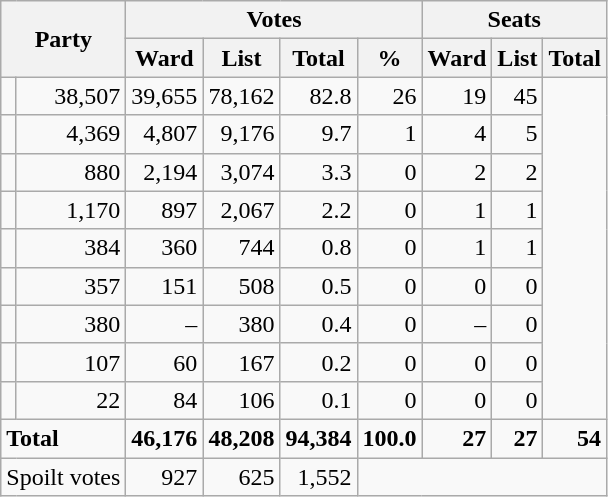<table class=wikitable style="text-align:right">
<tr>
<th rowspan="2" colspan="2">Party</th>
<th colspan="4" align="center">Votes</th>
<th colspan="3" align="center">Seats</th>
</tr>
<tr>
<th>Ward</th>
<th>List</th>
<th>Total</th>
<th>%</th>
<th>Ward</th>
<th>List</th>
<th>Total</th>
</tr>
<tr>
<td></td>
<td>38,507</td>
<td>39,655</td>
<td>78,162</td>
<td>82.8</td>
<td>26</td>
<td>19</td>
<td>45</td>
</tr>
<tr>
<td></td>
<td>4,369</td>
<td>4,807</td>
<td>9,176</td>
<td>9.7</td>
<td>1</td>
<td>4</td>
<td>5</td>
</tr>
<tr>
<td></td>
<td>880</td>
<td>2,194</td>
<td>3,074</td>
<td>3.3</td>
<td>0</td>
<td>2</td>
<td>2</td>
</tr>
<tr>
<td></td>
<td>1,170</td>
<td>897</td>
<td>2,067</td>
<td>2.2</td>
<td>0</td>
<td>1</td>
<td>1</td>
</tr>
<tr>
<td></td>
<td>384</td>
<td>360</td>
<td>744</td>
<td>0.8</td>
<td>0</td>
<td>1</td>
<td>1</td>
</tr>
<tr>
<td></td>
<td>357</td>
<td>151</td>
<td>508</td>
<td>0.5</td>
<td>0</td>
<td>0</td>
<td>0</td>
</tr>
<tr>
<td></td>
<td>380</td>
<td>–</td>
<td>380</td>
<td>0.4</td>
<td>0</td>
<td>–</td>
<td>0</td>
</tr>
<tr>
<td></td>
<td>107</td>
<td>60</td>
<td>167</td>
<td>0.2</td>
<td>0</td>
<td>0</td>
<td>0</td>
</tr>
<tr>
<td></td>
<td>22</td>
<td>84</td>
<td>106</td>
<td>0.1</td>
<td>0</td>
<td>0</td>
<td>0</td>
</tr>
<tr>
<td colspan="2" style="text-align:left"><strong>Total</strong></td>
<td><strong>46,176</strong></td>
<td><strong>48,208</strong></td>
<td><strong>94,384</strong></td>
<td><strong>100.0</strong></td>
<td><strong>27</strong></td>
<td><strong>27</strong></td>
<td><strong>54</strong></td>
</tr>
<tr>
<td colspan="2" style="text-align:left">Spoilt votes</td>
<td>927</td>
<td>625</td>
<td>1,552</td>
</tr>
</table>
